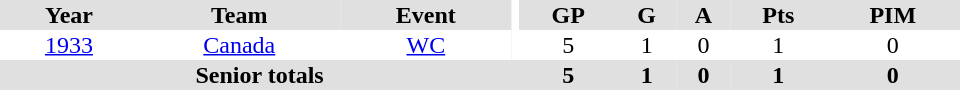<table border="0" cellpadding="1" cellspacing="0" ID="Table3" style="text-align:center; width:40em">
<tr bgcolor="#e0e0e0">
<th>Year</th>
<th>Team</th>
<th>Event</th>
<th rowspan="102" bgcolor="#ffffff"></th>
<th>GP</th>
<th>G</th>
<th>A</th>
<th>Pts</th>
<th>PIM</th>
</tr>
<tr>
<td><a href='#'>1933</a></td>
<td><a href='#'>Canada</a></td>
<td><a href='#'>WC</a></td>
<td>5</td>
<td>1</td>
<td>0</td>
<td>1</td>
<td>0</td>
</tr>
<tr bgcolor="#e0e0e0">
<th colspan="4">Senior totals</th>
<th>5</th>
<th>1</th>
<th>0</th>
<th>1</th>
<th>0</th>
</tr>
</table>
